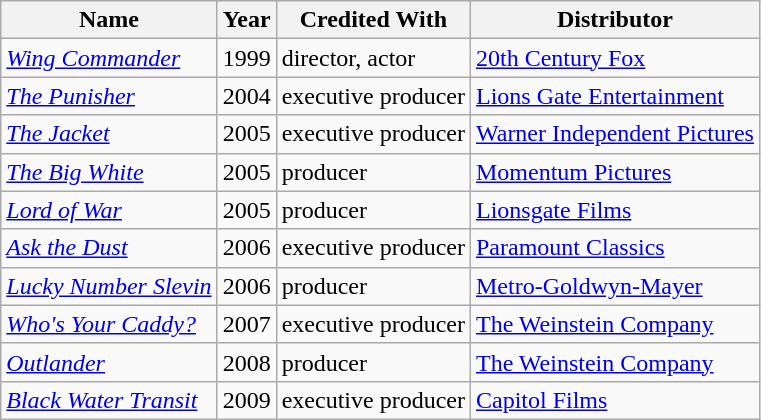<table class="wikitable sortable" border="1">
<tr>
<th scope="col">Name</th>
<th scope="col">Year</th>
<th scope="col">Credited With</th>
<th scope="col">Distributor</th>
</tr>
<tr>
<td><em><a href='#'>Wing Commander</a></em></td>
<td>1999</td>
<td>director, actor</td>
<td><a href='#'>20th Century Fox</a></td>
</tr>
<tr>
<td><em><a href='#'>The Punisher</a></em></td>
<td>2004</td>
<td>executive producer</td>
<td><a href='#'>Lions Gate Entertainment</a></td>
</tr>
<tr>
<td><em><a href='#'>The Jacket</a></em></td>
<td>2005</td>
<td>executive producer</td>
<td><a href='#'>Warner Independent Pictures</a></td>
</tr>
<tr>
<td><em><a href='#'>The Big White</a></em></td>
<td>2005</td>
<td>producer</td>
<td><a href='#'>Momentum Pictures</a></td>
</tr>
<tr>
<td><em><a href='#'>Lord of War</a></em></td>
<td>2005</td>
<td>producer</td>
<td><a href='#'>Lionsgate Films</a></td>
</tr>
<tr>
<td><em><a href='#'>Ask the Dust</a></em></td>
<td>2006</td>
<td>executive producer</td>
<td><a href='#'>Paramount Classics</a></td>
</tr>
<tr>
<td><em><a href='#'>Lucky Number Slevin</a></em></td>
<td>2006</td>
<td>producer</td>
<td><a href='#'>Metro-Goldwyn-Mayer</a></td>
</tr>
<tr>
<td><em><a href='#'>Who's Your Caddy?</a></em></td>
<td>2007</td>
<td>executive producer</td>
<td><a href='#'>The Weinstein Company</a></td>
</tr>
<tr>
<td><em><a href='#'>Outlander</a></em></td>
<td>2008</td>
<td>producer</td>
<td><a href='#'>The Weinstein Company</a></td>
</tr>
<tr>
<td><em><a href='#'>Black Water Transit</a></em></td>
<td>2009</td>
<td>executive producer</td>
<td><a href='#'>Capitol Films</a></td>
</tr>
</table>
